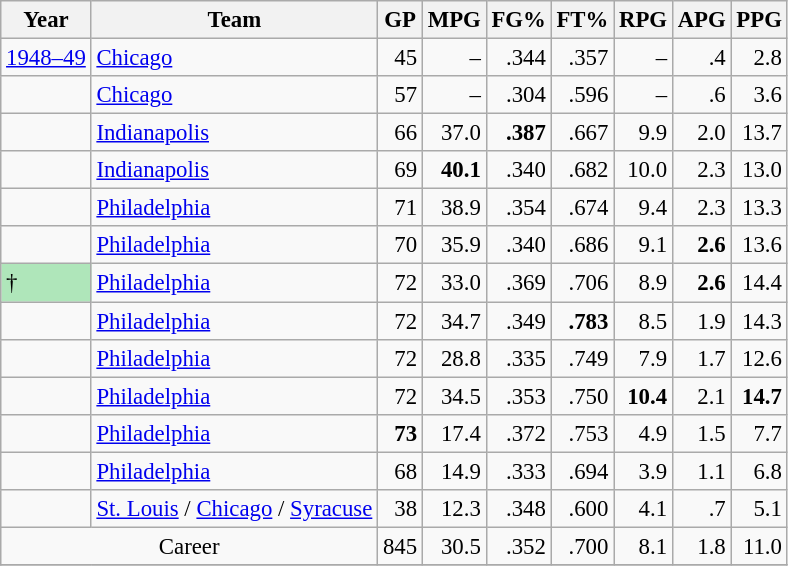<table class="wikitable sortable" style="font-size:95%; text-align:right;">
<tr>
<th>Year</th>
<th>Team</th>
<th>GP</th>
<th>MPG</th>
<th>FG%</th>
<th>FT%</th>
<th>RPG</th>
<th>APG</th>
<th>PPG</th>
</tr>
<tr>
<td style="text-align:left;"><a href='#'>1948–49</a></td>
<td style="text-align:left;"><a href='#'>Chicago</a></td>
<td>45</td>
<td>–</td>
<td>.344</td>
<td>.357</td>
<td>–</td>
<td>.4</td>
<td>2.8</td>
</tr>
<tr>
<td style="text-align:left;"></td>
<td style="text-align:left;"><a href='#'>Chicago</a></td>
<td>57</td>
<td>–</td>
<td>.304</td>
<td>.596</td>
<td>–</td>
<td>.6</td>
<td>3.6</td>
</tr>
<tr>
<td style="text-align:left;"></td>
<td style="text-align:left;"><a href='#'>Indianapolis</a></td>
<td>66</td>
<td>37.0</td>
<td><strong>.387</strong></td>
<td>.667</td>
<td>9.9</td>
<td>2.0</td>
<td>13.7</td>
</tr>
<tr>
<td style="text-align:left;"></td>
<td style="text-align:left;"><a href='#'>Indianapolis</a></td>
<td>69</td>
<td><strong>40.1</strong></td>
<td>.340</td>
<td>.682</td>
<td>10.0</td>
<td>2.3</td>
<td>13.0</td>
</tr>
<tr>
<td style="text-align:left;"></td>
<td style="text-align:left;"><a href='#'>Philadelphia</a></td>
<td>71</td>
<td>38.9</td>
<td>.354</td>
<td>.674</td>
<td>9.4</td>
<td>2.3</td>
<td>13.3</td>
</tr>
<tr>
<td style="text-align:left;"></td>
<td style="text-align:left;"><a href='#'>Philadelphia</a></td>
<td>70</td>
<td>35.9</td>
<td>.340</td>
<td>.686</td>
<td>9.1</td>
<td><strong>2.6</strong></td>
<td>13.6</td>
</tr>
<tr>
<td style="text-align:left; background:#afe6ba;">†</td>
<td style="text-align:left;"><a href='#'>Philadelphia</a></td>
<td>72</td>
<td>33.0</td>
<td>.369</td>
<td>.706</td>
<td>8.9</td>
<td><strong>2.6</strong></td>
<td>14.4</td>
</tr>
<tr>
<td style="text-align:left;"></td>
<td style="text-align:left;"><a href='#'>Philadelphia</a></td>
<td>72</td>
<td>34.7</td>
<td>.349</td>
<td><strong>.783</strong></td>
<td>8.5</td>
<td>1.9</td>
<td>14.3</td>
</tr>
<tr>
<td style="text-align:left;"></td>
<td style="text-align:left;"><a href='#'>Philadelphia</a></td>
<td>72</td>
<td>28.8</td>
<td>.335</td>
<td>.749</td>
<td>7.9</td>
<td>1.7</td>
<td>12.6</td>
</tr>
<tr>
<td style="text-align:left;"></td>
<td style="text-align:left;"><a href='#'>Philadelphia</a></td>
<td>72</td>
<td>34.5</td>
<td>.353</td>
<td>.750</td>
<td><strong>10.4</strong></td>
<td>2.1</td>
<td><strong>14.7</strong></td>
</tr>
<tr>
<td style="text-align:left;"></td>
<td style="text-align:left;"><a href='#'>Philadelphia</a></td>
<td><strong>73</strong></td>
<td>17.4</td>
<td>.372</td>
<td>.753</td>
<td>4.9</td>
<td>1.5</td>
<td>7.7</td>
</tr>
<tr>
<td style="text-align:left;"></td>
<td style="text-align:left;"><a href='#'>Philadelphia</a></td>
<td>68</td>
<td>14.9</td>
<td>.333</td>
<td>.694</td>
<td>3.9</td>
<td>1.1</td>
<td>6.8</td>
</tr>
<tr>
<td style="text-align:left;"></td>
<td style="text-align:left;"><a href='#'>St. Louis</a> / <a href='#'>Chicago</a> / <a href='#'>Syracuse</a></td>
<td>38</td>
<td>12.3</td>
<td>.348</td>
<td>.600</td>
<td>4.1</td>
<td>.7</td>
<td>5.1</td>
</tr>
<tr>
<td style="text-align:center;" colspan="2">Career</td>
<td>845</td>
<td>30.5</td>
<td>.352</td>
<td>.700</td>
<td>8.1</td>
<td>1.8</td>
<td>11.0</td>
</tr>
<tr>
</tr>
</table>
